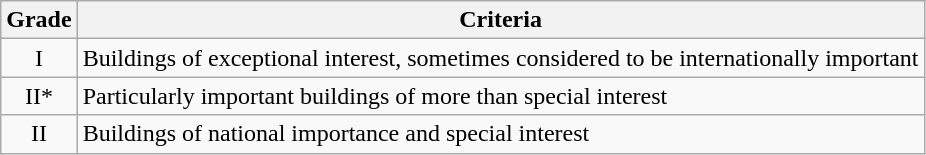<table class="wikitable">
<tr>
<th>Grade</th>
<th>Criteria</th>
</tr>
<tr>
<td align="center" >I</td>
<td>Buildings of exceptional interest, sometimes considered to be internationally important</td>
</tr>
<tr>
<td align="center" >II*</td>
<td>Particularly important buildings of more than special interest</td>
</tr>
<tr>
<td align="center" >II</td>
<td>Buildings of national importance and special interest</td>
</tr>
</table>
